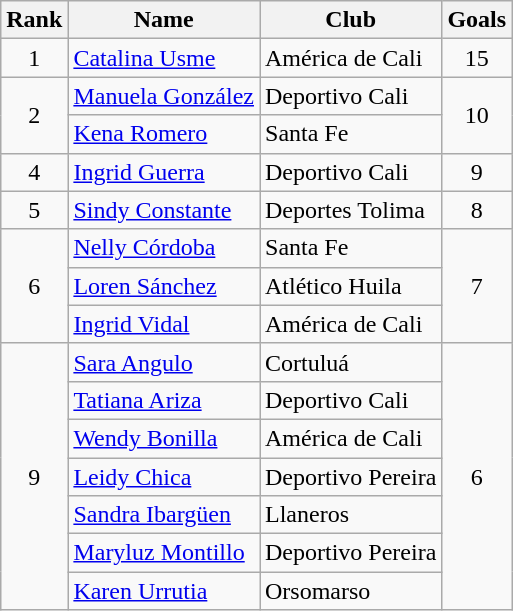<table class="wikitable" border="1">
<tr>
<th>Rank</th>
<th>Name</th>
<th>Club</th>
<th>Goals</th>
</tr>
<tr>
<td align=center>1</td>
<td> <a href='#'>Catalina Usme</a></td>
<td>América de Cali</td>
<td align=center>15</td>
</tr>
<tr>
<td rowspan=2 align=center>2</td>
<td> <a href='#'>Manuela González</a></td>
<td>Deportivo Cali</td>
<td rowspan=2 align=center>10</td>
</tr>
<tr>
<td> <a href='#'>Kena Romero</a></td>
<td>Santa Fe</td>
</tr>
<tr>
<td align=center>4</td>
<td> <a href='#'>Ingrid Guerra</a></td>
<td>Deportivo Cali</td>
<td align=center>9</td>
</tr>
<tr>
<td align=center>5</td>
<td> <a href='#'>Sindy Constante</a></td>
<td>Deportes Tolima</td>
<td align=center>8</td>
</tr>
<tr>
<td rowspan=3 align=center>6</td>
<td> <a href='#'>Nelly Córdoba</a></td>
<td>Santa Fe</td>
<td rowspan=3 align=center>7</td>
</tr>
<tr>
<td> <a href='#'>Loren Sánchez</a></td>
<td>Atlético Huila</td>
</tr>
<tr>
<td> <a href='#'>Ingrid Vidal</a></td>
<td>América de Cali</td>
</tr>
<tr>
<td rowspan=7 align=center>9</td>
<td> <a href='#'>Sara Angulo</a></td>
<td>Cortuluá</td>
<td rowspan=7 align=center>6</td>
</tr>
<tr>
<td> <a href='#'>Tatiana Ariza</a></td>
<td>Deportivo Cali</td>
</tr>
<tr>
<td> <a href='#'>Wendy Bonilla</a></td>
<td>América de Cali</td>
</tr>
<tr>
<td> <a href='#'>Leidy Chica</a></td>
<td>Deportivo Pereira</td>
</tr>
<tr>
<td> <a href='#'>Sandra Ibargüen</a></td>
<td>Llaneros</td>
</tr>
<tr>
<td> <a href='#'>Maryluz Montillo</a></td>
<td>Deportivo Pereira</td>
</tr>
<tr>
<td> <a href='#'>Karen Urrutia</a></td>
<td>Orsomarso</td>
</tr>
</table>
